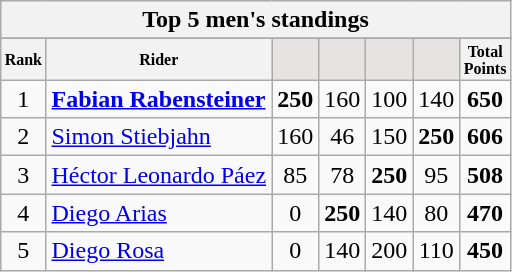<table class="wikitable sortable">
<tr>
<th colspan=27 align="center"><strong>Top 5 men's standings</strong></th>
</tr>
<tr>
</tr>
<tr style="font-size:8pt;font-weight:bold">
<th align="center">Rank</th>
<th align="center">Rider</th>
<th class=unsortable style="background:#E5E4E2;"><small></small></th>
<th class=unsortable style="background:#E5E4E2;"><small></small></th>
<th class=unsortable style="background:#E5E4E2;"><small></small></th>
<th class=unsortable style="background:#E5E4E2;"><small></small></th>
<th align="center">Total<br>Points</th>
</tr>
<tr>
<td align=center>1</td>
<td> <strong><a href='#'>Fabian Rabensteiner</a></strong></td>
<td align=center><strong>250</strong></td>
<td align=center>160</td>
<td align=center>100</td>
<td align=center>140</td>
<td align=center><strong>650</strong></td>
</tr>
<tr>
<td align=center>2</td>
<td> <a href='#'>Simon Stiebjahn</a></td>
<td align=center>160</td>
<td align=center>46</td>
<td align=center>150</td>
<td align=center><strong>250</strong></td>
<td align=center><strong>606</strong></td>
</tr>
<tr>
<td align=center>3</td>
<td> <a href='#'>Héctor Leonardo Páez</a></td>
<td align=center>85</td>
<td align=center>78</td>
<td align=center><strong>250</strong></td>
<td align=center>95</td>
<td align=center><strong>508</strong></td>
</tr>
<tr>
<td align=center>4</td>
<td> <a href='#'>Diego Arias</a></td>
<td align=center>0</td>
<td align=center><strong>250</strong></td>
<td align=center>140</td>
<td align=center>80</td>
<td align=center><strong>470</strong></td>
</tr>
<tr>
<td align=center>5</td>
<td> <a href='#'>Diego Rosa</a></td>
<td align=center>0</td>
<td align=center>140</td>
<td align=center>200</td>
<td align=center>110</td>
<td align=center><strong>450</strong><br></td>
</tr>
</table>
